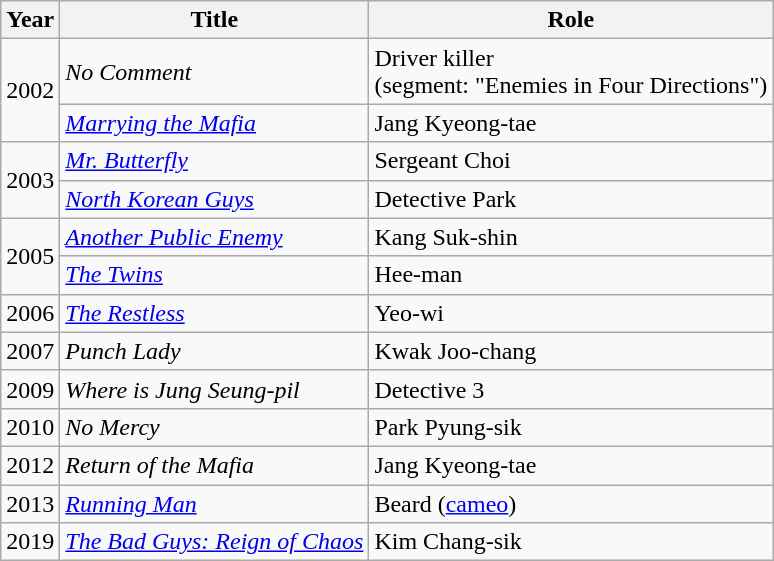<table class="wikitable sortable">
<tr>
<th>Year</th>
<th>Title</th>
<th>Role</th>
</tr>
<tr>
<td rowspan=2>2002</td>
<td><em>No Comment</em></td>
<td>Driver killer <br> (segment: "Enemies in Four Directions")</td>
</tr>
<tr>
<td><em><a href='#'>Marrying the Mafia</a></em></td>
<td>Jang Kyeong-tae</td>
</tr>
<tr>
<td rowspan=2>2003</td>
<td><em><a href='#'>Mr. Butterfly</a></em></td>
<td>Sergeant Choi</td>
</tr>
<tr>
<td><em><a href='#'>North Korean Guys</a></em></td>
<td>Detective Park</td>
</tr>
<tr>
<td rowspan=2>2005</td>
<td><em><a href='#'>Another Public Enemy</a></em></td>
<td>Kang Suk-shin</td>
</tr>
<tr>
<td><em><a href='#'>The Twins</a></em></td>
<td>Hee-man</td>
</tr>
<tr>
<td>2006</td>
<td><em><a href='#'>The Restless</a></em></td>
<td>Yeo-wi</td>
</tr>
<tr>
<td>2007</td>
<td><em>Punch Lady</em></td>
<td>Kwak Joo-chang</td>
</tr>
<tr>
<td>2009</td>
<td><em>Where is Jung Seung-pil</em></td>
<td>Detective 3</td>
</tr>
<tr>
<td>2010</td>
<td><em>No Mercy</em></td>
<td>Park Pyung-sik</td>
</tr>
<tr>
<td>2012</td>
<td><em>Return of the Mafia</em></td>
<td>Jang Kyeong-tae</td>
</tr>
<tr>
<td>2013</td>
<td><em><a href='#'>Running Man</a></em></td>
<td>Beard (<a href='#'>cameo</a>)</td>
</tr>
<tr>
<td>2019</td>
<td><em><a href='#'>The Bad Guys: Reign of Chaos</a></em></td>
<td>Kim Chang-sik</td>
</tr>
</table>
